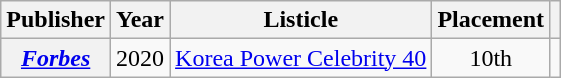<table class="wikitable plainrowheaders sortable" style="margin-right: 0;">
<tr>
<th scope="col">Publisher</th>
<th scope="col">Year</th>
<th scope="col">Listicle</th>
<th scope="col">Placement</th>
<th scope="col" class="unsortable"></th>
</tr>
<tr>
<th scope="row"><em><a href='#'>Forbes</a></em></th>
<td>2020</td>
<td><a href='#'>Korea Power Celebrity 40</a></td>
<td style="text-align:center;">10th</td>
<td style="text-align:center;"></td>
</tr>
</table>
